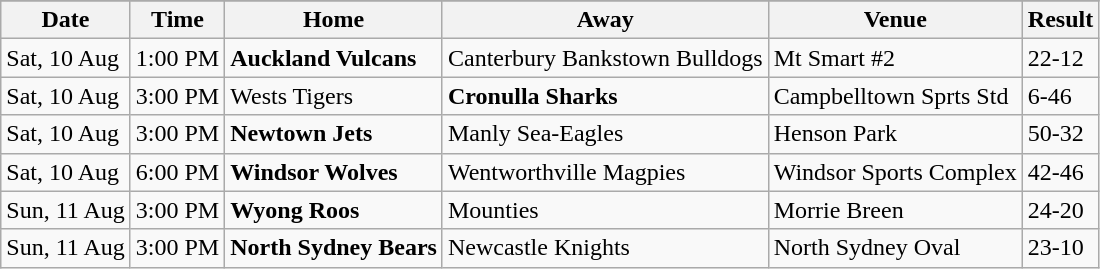<table align="center" class="wikitable">
<tr bgcolor="#FF0033">
</tr>
<tr>
<th>Date</th>
<th>Time</th>
<th>Home</th>
<th>Away</th>
<th>Venue</th>
<th>Result</th>
</tr>
<tr>
<td>Sat, 10 Aug</td>
<td>1:00 PM</td>
<td><strong>Auckland Vulcans</strong></td>
<td>Canterbury Bankstown Bulldogs</td>
<td>Mt Smart #2</td>
<td>22-12</td>
</tr>
<tr>
<td>Sat, 10 Aug</td>
<td>3:00 PM</td>
<td>Wests Tigers</td>
<td><strong>Cronulla Sharks</strong></td>
<td>Campbelltown Sprts Std</td>
<td>6-46</td>
</tr>
<tr>
<td>Sat, 10 Aug</td>
<td>3:00 PM</td>
<td><strong>Newtown Jets</strong></td>
<td>Manly Sea-Eagles</td>
<td>Henson Park</td>
<td>50-32</td>
</tr>
<tr>
<td>Sat, 10 Aug</td>
<td>6:00 PM</td>
<td><strong>Windsor Wolves</strong></td>
<td>Wentworthville Magpies</td>
<td>Windsor Sports Complex</td>
<td>42-46</td>
</tr>
<tr>
<td>Sun, 11 Aug</td>
<td>3:00 PM</td>
<td><strong>Wyong Roos</strong></td>
<td>Mounties</td>
<td>Morrie Breen</td>
<td>24-20</td>
</tr>
<tr>
<td>Sun, 11 Aug</td>
<td>3:00 PM</td>
<td><strong>North Sydney Bears</strong></td>
<td>Newcastle Knights</td>
<td>North Sydney Oval</td>
<td>23-10</td>
</tr>
</table>
